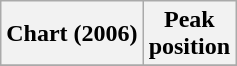<table class="wikitable plainrowheaders" style="text-align:center">
<tr>
<th scope="col">Chart (2006)</th>
<th scope="col">Peak<br> position</th>
</tr>
<tr>
</tr>
</table>
